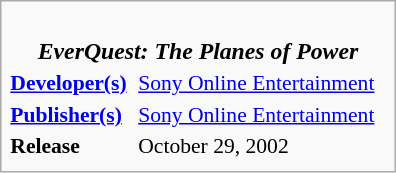<table class="infobox" style="float:right; width:264px; font-size:90%;">
<tr>
<td colspan=2 style="font-size:110%; text-align:center;"><br><strong><em>EverQuest: The Planes of Power</em></strong><br></td>
</tr>
<tr>
<td><strong><a href='#'>Developer(s)</a></strong></td>
<td><a href='#'>Sony Online Entertainment</a></td>
</tr>
<tr>
<td><strong><a href='#'>Publisher(s)</a></strong></td>
<td><a href='#'>Sony Online Entertainment</a></td>
</tr>
<tr>
<td><strong>Release</strong></td>
<td>October 29, 2002</td>
</tr>
<tr>
</tr>
</table>
